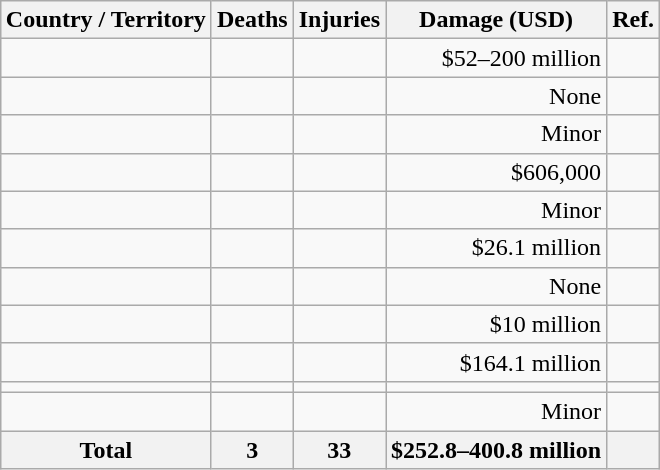<table class="wikitable sortable" style="margin: 1em auto 1em auto;">
<tr>
<th scope="col" align="center">Country / Territory</th>
<th scope="col" align="center">Deaths</th>
<th scope="col" align="center">Injuries</th>
<th scope="col" align="center">Damage (USD)</th>
<th scope="col" align="center" class="unsortable">Ref.</th>
</tr>
<tr>
<td scope="row"></td>
<td align="right"></td>
<td align="right"></td>
<td align="right"> $52–200 million</td>
<td></td>
</tr>
<tr>
<td scope="row"></td>
<td align="right"></td>
<td align="right"></td>
<td align="right"> None</td>
<td></td>
</tr>
<tr>
<td scope="row"></td>
<td align="right"></td>
<td align="right"></td>
<td align="right"> Minor</td>
<td></td>
</tr>
<tr>
<td scope="row"></td>
<td align="right"></td>
<td align="right"></td>
<td align="right"> $606,000</td>
<td></td>
</tr>
<tr>
<td scope="row"></td>
<td align="right"></td>
<td align="right"></td>
<td align="right"> Minor</td>
<td></td>
</tr>
<tr>
<td scope="row"></td>
<td align="right"></td>
<td align="right"></td>
<td align="right"> $26.1 million</td>
<td></td>
</tr>
<tr>
<td scope="row"></td>
<td align="right"></td>
<td align="right"></td>
<td align="right"> None</td>
<td></td>
</tr>
<tr>
<td scope="row"></td>
<td align="right"></td>
<td align="right"></td>
<td align="right"> $10 million</td>
<td></td>
</tr>
<tr>
<td scope="row"></td>
<td align="right"></td>
<td align="right"></td>
<td align="right"> $164.1 million</td>
<td></td>
</tr>
<tr>
<td scope="row"></td>
<td align="right"></td>
<td align="right"></td>
<td></td>
<td></td>
</tr>
<tr>
<td scope="row"></td>
<td align="right"></td>
<td align="right"></td>
<td align="right"> Minor</td>
<td></td>
</tr>
<tr class="sortbottom">
<th scope="row">Total</th>
<th>3</th>
<th>33</th>
<th>$252.8–400.8 million</th>
<th></th>
</tr>
</table>
